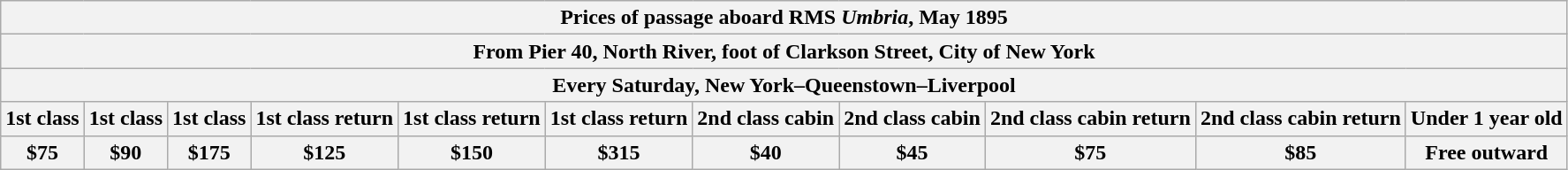<table class="wikitable">
<tr ---->
<th colspan="11">Prices of passage aboard RMS <em>Umbria</em>, May 1895</th>
</tr>
<tr ---->
<th colspan="11">From Pier 40, North River, foot of Clarkson Street, City of New York</th>
</tr>
<tr ---->
<th colspan="11">Every Saturday, New York–Queenstown–Liverpool</th>
</tr>
<tr ---->
<th>1st class</th>
<th>1st class</th>
<th>1st class</th>
<th>1st class return</th>
<th>1st class return</th>
<th>1st class return</th>
<th>2nd class cabin</th>
<th>2nd class cabin</th>
<th>2nd class cabin return</th>
<th>2nd class cabin return</th>
<th>Under 1 year old</th>
</tr>
<tr ---->
<th>$75</th>
<th>$90</th>
<th>$175</th>
<th>$125</th>
<th>$150</th>
<th>$315</th>
<th>$40</th>
<th>$45</th>
<th>$75</th>
<th>$85</th>
<th>Free outward</th>
</tr>
</table>
